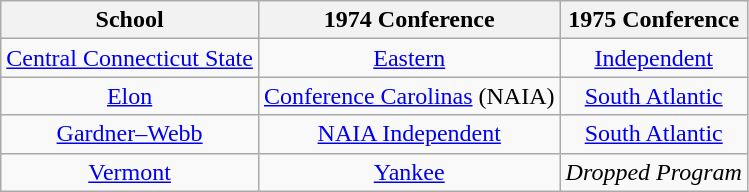<table class="wikitable sortable">
<tr>
<th>School</th>
<th>1974 Conference</th>
<th>1975 Conference</th>
</tr>
<tr style="text-align:center;">
<td><a href='#'>Central Connecticut State</a></td>
<td><a href='#'>Eastern</a></td>
<td><a href='#'>Independent</a></td>
</tr>
<tr style="text-align:center;">
<td><a href='#'>Elon</a></td>
<td><a href='#'>Conference Carolinas</a> (NAIA)</td>
<td><a href='#'>South Atlantic</a></td>
</tr>
<tr style="text-align:center;">
<td><a href='#'>Gardner–Webb</a></td>
<td><a href='#'>NAIA Independent</a></td>
<td><a href='#'>South Atlantic</a></td>
</tr>
<tr style="text-align:center;">
<td><a href='#'>Vermont</a></td>
<td><a href='#'>Yankee</a></td>
<td><em>Dropped Program</em></td>
</tr>
</table>
